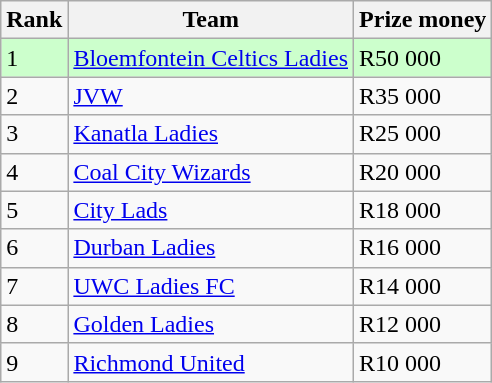<table class="wikitable">
<tr>
<th>Rank</th>
<th>Team</th>
<th>Prize money</th>
</tr>
<tr bgcolor=#CCFFCC>
<td>1</td>
<td><a href='#'>Bloemfontein Celtics Ladies</a></td>
<td>R50 000</td>
</tr>
<tr>
<td>2</td>
<td><a href='#'>JVW</a></td>
<td>R35 000</td>
</tr>
<tr>
<td>3</td>
<td><a href='#'>Kanatla Ladies</a></td>
<td>R25 000</td>
</tr>
<tr>
<td>4</td>
<td><a href='#'>Coal City Wizards</a></td>
<td>R20 000</td>
</tr>
<tr>
<td>5</td>
<td><a href='#'>City Lads</a></td>
<td>R18 000</td>
</tr>
<tr>
<td>6</td>
<td><a href='#'>Durban Ladies</a></td>
<td>R16 000</td>
</tr>
<tr>
<td>7</td>
<td><a href='#'>UWC Ladies FC</a></td>
<td>R14 000</td>
</tr>
<tr>
<td>8</td>
<td><a href='#'>Golden Ladies</a></td>
<td>R12 000</td>
</tr>
<tr>
<td>9</td>
<td><a href='#'>Richmond United</a></td>
<td>R10 000</td>
</tr>
</table>
